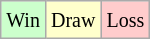<table class="wikitable">
<tr>
<td style="background-color: #CCFFCC;"><small>Win</small></td>
<td style="background-color: #FFFFCC;"><small>Draw</small></td>
<td style="background-color: #FFCCCC;"><small>Loss</small></td>
</tr>
</table>
